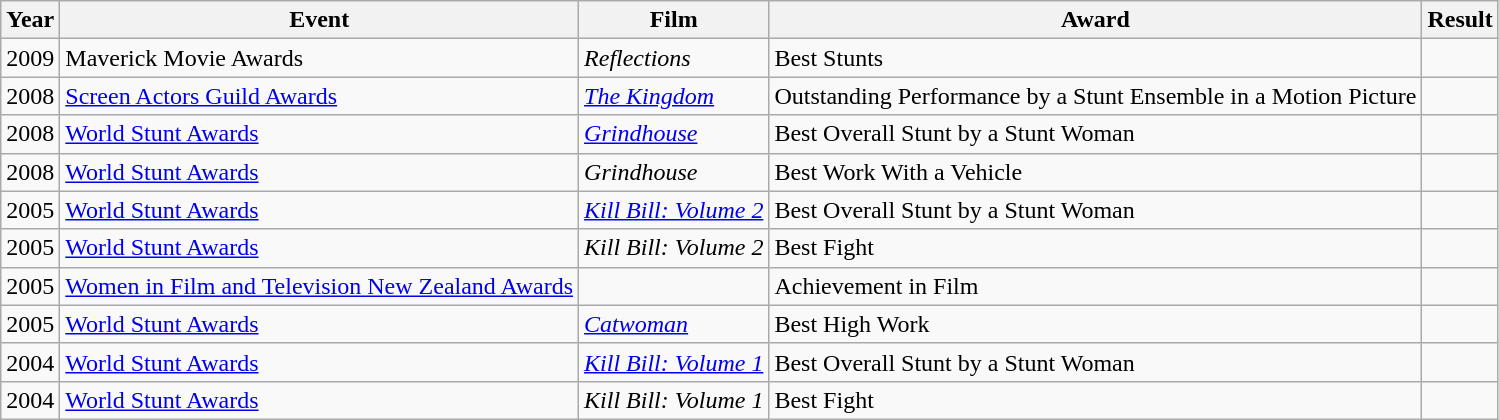<table class="wikitable sortable">
<tr>
<th>Year</th>
<th>Event</th>
<th>Film</th>
<th>Award</th>
<th>Result</th>
</tr>
<tr>
<td>2009</td>
<td>Maverick Movie Awards</td>
<td><em>Reflections</em></td>
<td>Best Stunts</td>
<td></td>
</tr>
<tr>
<td>2008</td>
<td><a href='#'>Screen Actors Guild Awards</a></td>
<td><em><a href='#'>The Kingdom</a></em></td>
<td>Outstanding Performance by a Stunt Ensemble in a Motion Picture</td>
<td></td>
</tr>
<tr>
<td>2008</td>
<td><a href='#'>World Stunt Awards</a></td>
<td><em><a href='#'>Grindhouse</a></em></td>
<td>Best Overall Stunt by a Stunt Woman</td>
<td></td>
</tr>
<tr>
<td>2008</td>
<td><a href='#'>World Stunt Awards</a></td>
<td><em>Grindhouse</em></td>
<td>Best Work With a Vehicle</td>
<td></td>
</tr>
<tr>
<td>2005</td>
<td><a href='#'>World Stunt Awards</a></td>
<td><em><a href='#'>Kill Bill: Volume 2</a></em></td>
<td>Best Overall Stunt by a Stunt Woman</td>
<td></td>
</tr>
<tr>
<td>2005</td>
<td><a href='#'>World Stunt Awards</a></td>
<td><em>Kill Bill: Volume 2</em></td>
<td>Best Fight</td>
<td></td>
</tr>
<tr>
<td>2005</td>
<td><a href='#'>Women in Film and Television New Zealand Awards</a></td>
<td></td>
<td Achievement in Film>Achievement in Film</td>
<td></td>
</tr>
<tr>
<td>2005</td>
<td><a href='#'>World Stunt Awards</a></td>
<td><em><a href='#'>Catwoman</a></em></td>
<td>Best High Work</td>
<td></td>
</tr>
<tr>
<td>2004</td>
<td><a href='#'>World Stunt Awards</a></td>
<td><em><a href='#'>Kill Bill: Volume 1</a></em></td>
<td>Best Overall Stunt by a Stunt Woman</td>
<td></td>
</tr>
<tr>
<td>2004</td>
<td><a href='#'>World Stunt Awards</a></td>
<td><em>Kill Bill: Volume 1</em></td>
<td>Best Fight</td>
<td></td>
</tr>
</table>
